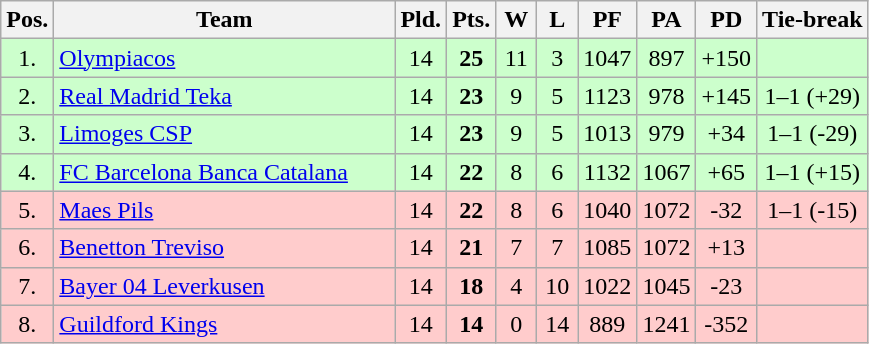<table class="wikitable" style="text-align:center">
<tr>
<th width=15>Pos.</th>
<th width=220>Team</th>
<th width=20>Pld.</th>
<th width=20>Pts.</th>
<th width=20>W</th>
<th width=20>L</th>
<th width=20>PF</th>
<th width=20>PA</th>
<th width=20>PD</th>
<th>Tie-break</th>
</tr>
<tr style="background: #ccffcc;">
<td>1.</td>
<td align=left> <a href='#'>Olympiacos</a></td>
<td>14</td>
<td><strong>25</strong></td>
<td>11</td>
<td>3</td>
<td>1047</td>
<td>897</td>
<td>+150</td>
<td></td>
</tr>
<tr style="background: #ccffcc;">
<td>2.</td>
<td align=left> <a href='#'>Real Madrid Teka</a></td>
<td>14</td>
<td><strong>23</strong></td>
<td>9</td>
<td>5</td>
<td>1123</td>
<td>978</td>
<td>+145</td>
<td>1–1 (+29)</td>
</tr>
<tr style="background: #ccffcc;">
<td>3.</td>
<td align=left> <a href='#'>Limoges CSP</a></td>
<td>14</td>
<td><strong>23</strong></td>
<td>9</td>
<td>5</td>
<td>1013</td>
<td>979</td>
<td>+34</td>
<td>1–1 (-29)</td>
</tr>
<tr style="background: #ccffcc;">
<td>4.</td>
<td align=left> <a href='#'>FC Barcelona Banca Catalana</a></td>
<td>14</td>
<td><strong>22</strong></td>
<td>8</td>
<td>6</td>
<td>1132</td>
<td>1067</td>
<td>+65</td>
<td>1–1 (+15)</td>
</tr>
<tr style="background: #ffcccc;">
<td>5.</td>
<td align=left> <a href='#'>Maes Pils</a></td>
<td>14</td>
<td><strong>22</strong></td>
<td>8</td>
<td>6</td>
<td>1040</td>
<td>1072</td>
<td>-32</td>
<td>1–1 (-15)</td>
</tr>
<tr style="background: #ffcccc;">
<td>6.</td>
<td align=left> <a href='#'>Benetton Treviso</a></td>
<td>14</td>
<td><strong>21</strong></td>
<td>7</td>
<td>7</td>
<td>1085</td>
<td>1072</td>
<td>+13</td>
<td></td>
</tr>
<tr style="background: #ffcccc;">
<td>7.</td>
<td align=left> <a href='#'>Bayer 04 Leverkusen</a></td>
<td>14</td>
<td><strong>18</strong></td>
<td>4</td>
<td>10</td>
<td>1022</td>
<td>1045</td>
<td>-23</td>
<td></td>
</tr>
<tr style="background: #ffcccc;">
<td>8.</td>
<td align=left> <a href='#'>Guildford Kings</a></td>
<td>14</td>
<td><strong>14</strong></td>
<td>0</td>
<td>14</td>
<td>889</td>
<td>1241</td>
<td>-352</td>
<td></td>
</tr>
</table>
